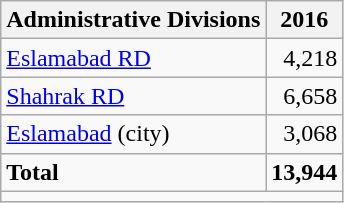<table class="wikitable">
<tr>
<th>Administrative Divisions</th>
<th>2016</th>
</tr>
<tr>
<td><a href='#'>Eslamabad RD</a></td>
<td style="text-align: right;">4,218</td>
</tr>
<tr>
<td><a href='#'>Shahrak RD</a></td>
<td style="text-align: right;">6,658</td>
</tr>
<tr>
<td><a href='#'>Eslamabad</a> (city)</td>
<td style="text-align: right;">3,068</td>
</tr>
<tr>
<td><strong>Total</strong></td>
<td style="text-align: right;"><strong>13,944</strong></td>
</tr>
<tr>
<td colspan=2></td>
</tr>
</table>
